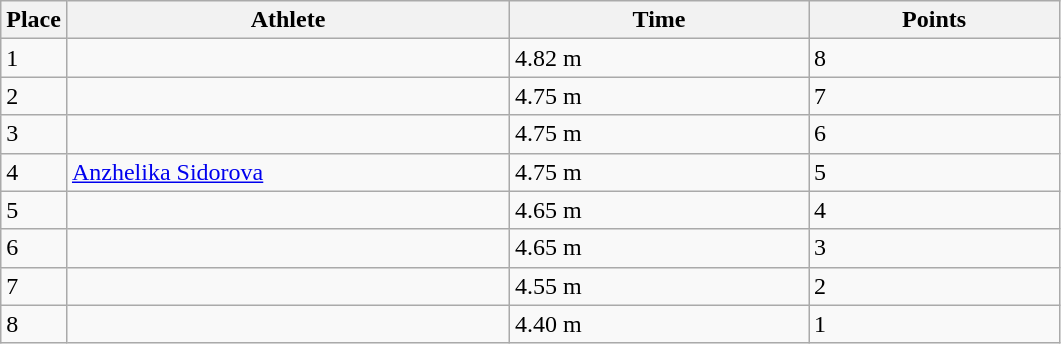<table class=wikitable>
<tr>
<th>Place</th>
<th style="width:18em">Athlete</th>
<th style="width:12em">Time</th>
<th style="width:10em">Points</th>
</tr>
<tr>
<td>1</td>
<td></td>
<td>4.82 m </td>
<td>8</td>
</tr>
<tr>
<td>2</td>
<td></td>
<td>4.75 m</td>
<td>7</td>
</tr>
<tr>
<td>3</td>
<td></td>
<td>4.75 m</td>
<td>6</td>
</tr>
<tr>
<td>4</td>
<td align=left> <a href='#'>Anzhelika Sidorova</a></td>
<td>4.75 m</td>
<td>5</td>
</tr>
<tr>
<td>5</td>
<td></td>
<td>4.65 m</td>
<td>4</td>
</tr>
<tr>
<td>6</td>
<td></td>
<td>4.65 m</td>
<td>3</td>
</tr>
<tr>
<td>7</td>
<td></td>
<td>4.55 m</td>
<td>2</td>
</tr>
<tr>
<td>8</td>
<td></td>
<td>4.40 m</td>
<td>1</td>
</tr>
</table>
